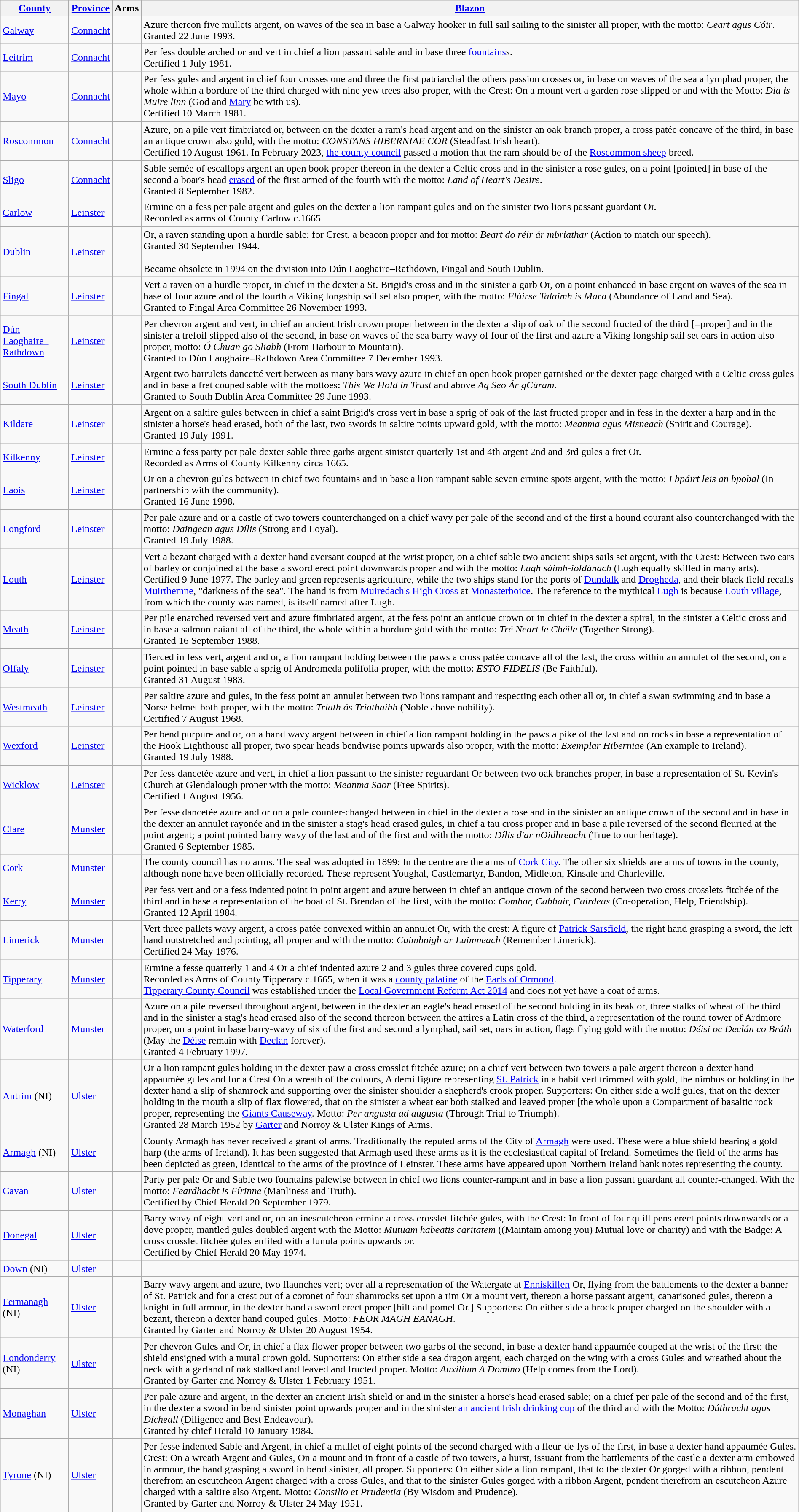<table class="wikitable sortable" style="width:100%">
<tr>
<th><a href='#'>County</a></th>
<th><a href='#'>Province</a></th>
<th class="unsortable">Arms</th>
<th class="unsortable"><a href='#'>Blazon</a></th>
</tr>
<tr>
<td><a href='#'>Galway</a></td>
<td><a href='#'>Connacht</a></td>
<td></td>
<td>Azure thereon five mullets argent, on waves of the sea in base a Galway hooker in full sail sailing to the sinister all proper, with the motto: <em>Ceart agus Cóir</em>.<br>Granted 22 June 1993.</td>
</tr>
<tr>
<td><a href='#'>Leitrim</a></td>
<td><a href='#'>Connacht</a></td>
<td></td>
<td>Per fess double arched or and vert in chief a lion passant sable and in base three <a href='#'>fountains</a>s.<br> Certified 1 July 1981.</td>
</tr>
<tr>
<td><a href='#'>Mayo</a></td>
<td><a href='#'>Connacht</a></td>
<td></td>
<td>Per fess gules and argent in chief four crosses one and three the first patriarchal the others passion crosses or, in base on waves of the sea a lymphad proper, the whole within a bordure of the third charged with nine yew trees also proper, with the Crest: On a mount vert a garden rose slipped or and with the Motto: <em>Dia is Muire linn</em> (God and <a href='#'>Mary</a> be with us).<br> Certified 10 March 1981.</td>
</tr>
<tr>
<td><a href='#'>Roscommon</a></td>
<td><a href='#'>Connacht</a></td>
<td></td>
<td>Azure, on a pile vert fimbriated or, between on the dexter a ram's head argent and on the sinister an oak branch proper, a cross patée concave of the third, in base an antique crown also gold, with the motto: <em>CONSTANS HIBERNIAE COR</em> (Steadfast Irish heart).<br> Certified 10 August 1961. In February 2023, <a href='#'>the county council</a> passed a motion that the ram should be of the <a href='#'>Roscommon sheep</a> breed.</td>
</tr>
<tr>
<td><a href='#'>Sligo</a></td>
<td><a href='#'>Connacht</a></td>
<td></td>
<td>Sable semée of escallops argent an open book proper thereon in the dexter a Celtic cross and in the sinister a rose gules, on a point [pointed] in base of the second a boar's head <a href='#'>erased</a> of the first armed of the fourth with the motto: <em>Land of Heart's Desire</em>.<br> Granted 8 September 1982.</td>
</tr>
<tr>
<td><a href='#'>Carlow</a></td>
<td><a href='#'>Leinster</a></td>
<td></td>
<td>Ermine on a fess per pale argent and gules on the dexter a lion rampant gules and on the sinister two lions passant guardant Or.<br> Recorded as arms of County Carlow c.1665</td>
</tr>
<tr>
<td><a href='#'>Dublin</a></td>
<td><a href='#'>Leinster</a></td>
<td></td>
<td>Or, a raven standing upon a hurdle sable; for Crest, a beacon proper and for motto: <em>Beart do réir ár mbriathar</em> (Action to match our speech).<br> Granted 30 September 1944.<br><br>Became obsolete in 1994 on the division into Dún Laoghaire–Rathdown, Fingal and South Dublin.</td>
</tr>
<tr>
<td><a href='#'>Fingal</a></td>
<td><a href='#'>Leinster</a></td>
<td></td>
<td>Vert a raven on a hurdle proper, in chief in the dexter a St. Brigid's cross and in the sinister a garb Or, on a point enhanced in base argent on waves of the sea in base of four azure and of the fourth a Viking longship sail set also proper, with the motto: <em>Flúirse Talaimh is Mara</em> (Abundance of Land and Sea).<br> Granted to Fingal Area Committee 26 November 1993.</td>
</tr>
<tr>
<td><a href='#'>Dún Laoghaire–Rathdown</a></td>
<td><a href='#'>Leinster</a></td>
<td></td>
<td>Per chevron argent and vert, in chief an ancient Irish crown proper between in the dexter a slip of oak of the second fructed of the third [=proper] and in the sinister a trefoil slipped also of the second, in base on waves of the sea barry wavy of four of the first and azure a Viking longship sail set oars in action also proper, motto: <em>Ó Chuan go Sliabh</em> (From Harbour to Mountain).<br> Granted to Dún Laoghaire–Rathdown Area Committee 7 December 1993.</td>
</tr>
<tr>
<td><a href='#'>South Dublin</a></td>
<td><a href='#'>Leinster</a></td>
<td></td>
<td>Argent two barrulets dancetté vert between as many bars wavy azure in chief an open book proper garnished or the dexter page charged with a Celtic cross gules and in base a fret couped sable with the mottoes: <em>This We Hold in Trust</em> and above <em>Ag Seo Ár gCúram</em>.<br> Granted to South Dublin Area Committee 29 June 1993.</td>
</tr>
<tr>
<td><a href='#'>Kildare</a></td>
<td><a href='#'>Leinster</a></td>
<td></td>
<td>Argent on a saltire gules between in chief a saint Brigid's cross vert in base a sprig of oak of the last fructed proper and in fess in the dexter a harp and in the sinister a horse's head erased, both of the last, two swords in saltire points upward gold, with the motto: <em>Meanma agus Misneach</em> (Spirit and Courage).<br> Granted 19 July 1991.</td>
</tr>
<tr>
<td><a href='#'>Kilkenny</a></td>
<td><a href='#'>Leinster</a></td>
<td></td>
<td>Ermine a fess party per pale dexter sable three garbs argent sinister quarterly 1st and 4th argent 2nd and 3rd gules a fret Or.<br> Recorded as Arms of County Kilkenny circa 1665.</td>
</tr>
<tr>
<td><a href='#'>Laois</a></td>
<td><a href='#'>Leinster</a></td>
<td></td>
<td>Or on a chevron gules between in chief two fountains and in base a lion rampant sable seven ermine spots argent, with the motto: <em>I bpáirt leis an bpobal</em> (In partnership with the community).<br> Granted 16 June 1998.</td>
</tr>
<tr>
<td><a href='#'>Longford</a></td>
<td><a href='#'>Leinster</a></td>
<td></td>
<td>Per pale azure and or a castle of two towers counterchanged on a chief wavy per pale of the second and of the first a hound courant also counterchanged with the motto: <em>Daingean agus Dílis</em> (Strong and Loyal).<br> Granted 19 July 1988.</td>
</tr>
<tr>
<td><a href='#'>Louth</a></td>
<td><a href='#'>Leinster</a></td>
<td></td>
<td>Vert a bezant charged with a dexter hand aversant couped at the wrist proper, on a chief sable two ancient ships sails set argent, with the Crest: Between two ears of barley or conjoined at the base a sword erect point downwards proper and with the motto: <em>Lugh sáimh-ioldánach</em> (Lugh equally skilled in many arts).<br> Certified 9 June 1977. The barley and green represents agriculture, while the two ships stand for the ports of <a href='#'>Dundalk</a> and <a href='#'>Drogheda</a>, and their black field recalls <a href='#'>Muirthemne</a>, "darkness of the sea". The hand is from <a href='#'>Muiredach's High Cross</a> at <a href='#'>Monasterboice</a>. The reference to the mythical <a href='#'>Lugh</a> is because <a href='#'>Louth village</a>, from which the county was named, is itself named after Lugh.</td>
</tr>
<tr>
<td><a href='#'>Meath</a></td>
<td><a href='#'>Leinster</a></td>
<td></td>
<td>Per pile enarched reversed vert and azure fimbriated argent, at the fess point an antique crown or in chief in the dexter a spiral, in the sinister a Celtic cross and in base a salmon naiant all of the third, the whole within a bordure gold with the motto: <em>Tré Neart le Chéile</em> (Together Strong).<br> Granted 16 September 1988.</td>
</tr>
<tr>
<td><a href='#'>Offaly</a></td>
<td><a href='#'>Leinster</a></td>
<td></td>
<td>Tierced in fess vert, argent and or, a lion rampant holding between the paws a cross patée concave all of the last, the cross within an annulet of the second, on a point pointed in base sable a sprig of Andromeda polifolia proper, with the motto: <em>ESTO FIDELIS</em> (Be Faithful).<br> Granted 31 August 1983.</td>
</tr>
<tr>
<td><a href='#'>Westmeath</a></td>
<td><a href='#'>Leinster</a></td>
<td></td>
<td>Per saltire azure and gules, in the fess point an annulet between two lions rampant and respecting each other all or, in chief a swan swimming and in base a Norse helmet both proper, with the motto: <em>Triath ós Triathaibh</em> (Noble above nobility).<br> Certified 7 August 1968.</td>
</tr>
<tr>
<td><a href='#'>Wexford</a></td>
<td><a href='#'>Leinster</a></td>
<td></td>
<td>Per bend purpure and or, on a band wavy argent between in chief a lion rampant holding in the paws a pike of the last and on rocks in base a representation of the Hook Lighthouse all proper, two spear heads bendwise points upwards also proper, with the motto: <em>Exemplar Hiberniae</em> (An example to Ireland).<br>Granted 19 July 1988.</td>
</tr>
<tr>
<td><a href='#'>Wicklow</a></td>
<td><a href='#'>Leinster</a></td>
<td></td>
<td>Per fess dancetée azure and vert, in chief a lion passant to the sinister reguardant Or between two oak branches proper, in base a representation of St. Kevin's Church at Glendalough proper with the motto: <em>Meanma Saor</em> (Free Spirits).<br> Certified 1 August 1956.</td>
</tr>
<tr>
<td><a href='#'>Clare</a></td>
<td><a href='#'>Munster</a></td>
<td></td>
<td>Per fesse dancetée azure and or on a pale counter-changed between in chief in the dexter a rose and in the sinister an antique crown of the second and in base in the dexter an annulet rayonée and in the sinister a stag's head erased gules, in chief a tau cross proper and in base a pile reversed of the second fleuried at the point argent; a point pointed barry wavy of the last and of the first and with the motto: <em>Dílis d'ar nOidhreacht</em> (True to our heritage).<br>Granted 6 September 1985.</td>
</tr>
<tr>
<td><a href='#'>Cork</a></td>
<td><a href='#'>Munster</a></td>
<td></td>
<td>The county council has no arms. The seal was adopted in 1899: In the centre are the arms of <a href='#'>Cork City</a>. The other six shields are arms of towns in the county, although none have been officially recorded. These represent Youghal, Castlemartyr, Bandon, Midleton, Kinsale and Charleville.</td>
</tr>
<tr>
<td><a href='#'>Kerry</a></td>
<td><a href='#'>Munster</a></td>
<td></td>
<td>Per fess vert and or a fess indented point in point argent and azure between in chief an antique crown of the second between two cross crosslets fitchée of the third and in base a representation of the boat of St. Brendan of the first, with the motto: <em>Comhar, Cabhair, Cairdeas</em> (Co-operation, Help, Friendship).<br> Granted 12 April 1984.</td>
</tr>
<tr>
<td><a href='#'>Limerick</a></td>
<td><a href='#'>Munster</a></td>
<td></td>
<td>Vert three pallets wavy argent, a cross patée convexed within an annulet Or, with the crest: A figure of <a href='#'>Patrick Sarsfield</a>, the right hand grasping a sword, the left hand outstretched and pointing, all proper and with the motto: <em>Cuimhnigh ar Luimneach</em> (Remember Limerick).<br> Certified 24 May 1976.</td>
</tr>
<tr>
<td><a href='#'>Tipperary</a></td>
<td><a href='#'>Munster</a></td>
<td></td>
<td>Ermine a fesse quarterly 1 and 4 Or a chief indented azure 2 and 3 gules three covered cups gold.<br> Recorded as Arms of County Tipperary c.1665, when it was a <a href='#'>county palatine</a> of the <a href='#'>Earls of Ormond</a>. <br> <a href='#'>Tipperary County Council</a> was established under the <a href='#'>Local Government Reform Act 2014</a> and does not yet have a coat of arms.</td>
</tr>
<tr>
<td><a href='#'>Waterford</a></td>
<td><a href='#'>Munster</a></td>
<td></td>
<td>Azure on a pile reversed throughout argent, between in the dexter an eagle's head erased of the second holding in its beak or, three stalks of wheat of the third and in the sinister a stag's head erased also of the second thereon between the attires a Latin cross of the third, a representation of the round tower of Ardmore proper, on a point in base barry-wavy of six of the first and second a lymphad, sail set, oars in action, flags flying gold with the motto: <em>Déisi oc Declán co Bráth</em> (May the <a href='#'>Déise</a> remain with <a href='#'>Declan</a> forever).<br>Granted 4 February 1997.</td>
</tr>
<tr>
<td><a href='#'>Antrim</a> (NI)</td>
<td><a href='#'>Ulster</a></td>
<td></td>
<td>Or a lion rampant gules holding in the dexter paw a cross crosslet fitchée azure; on a chief vert between two towers a pale argent thereon a dexter hand appaumée gules and for a Crest On a wreath of the colours, A demi figure representing <a href='#'>St. Patrick</a> in a habit vert trimmed with gold, the nimbus or holding in the dexter hand a slip of shamrock and supporting over the sinister shoulder a shepherd's crook proper. Supporters: On either side a wolf gules, that on the dexter holding in the mouth a slip of flax flowered, that on the sinister a wheat ear both stalked and leaved proper [the whole upon a Compartment of basaltic rock proper, representing the <a href='#'>Giants Causeway</a>. Motto: <em>Per angusta ad augusta</em> (Through Trial to Triumph). <br>Granted 28 March 1952 by <a href='#'>Garter</a> and Norroy & Ulster Kings of Arms.</td>
</tr>
<tr>
<td><a href='#'>Armagh</a> (NI)</td>
<td><a href='#'>Ulster</a></td>
<td></td>
<td>County Armagh has never received a grant of arms. Traditionally the reputed arms of the City of <a href='#'>Armagh</a> were used. These were a blue shield bearing a gold harp (the arms of Ireland). It has been suggested that Armagh used these arms as it is the ecclesiastical capital of Ireland. Sometimes the field of the arms has been depicted as green, identical to the arms of the province of Leinster. These arms have appeared upon Northern Ireland bank notes representing the county.</td>
</tr>
<tr>
<td><a href='#'>Cavan</a></td>
<td><a href='#'>Ulster</a></td>
<td></td>
<td>Party per pale Or and Sable two fountains palewise between in chief two lions counter-rampant and in base a lion passant guardant all counter-changed. With the motto: <em>Feardhacht is Fírinne</em> (Manliness and Truth).<br> Certified by Chief Herald 20 September 1979.</td>
</tr>
<tr>
<td><a href='#'>Donegal</a></td>
<td><a href='#'>Ulster</a></td>
<td></td>
<td>Barry wavy of eight vert and or, on an inescutcheon ermine a cross crosslet fitchée gules, with the Crest: In front of four quill pens erect points downwards or a dove proper, mantled gules doubled argent with the Motto: <em>Mutuam habeatis caritatem</em> ((Maintain among you) Mutual love or charity) and with the Badge: A cross crosslet fitchée gules enfiled with a lunula points upwards or.<br> Certified by Chief Herald 20 May 1974.</td>
</tr>
<tr>
<td><a href='#'>Down</a> (NI)</td>
<td><a href='#'>Ulster</a></td>
<td></td>
<td></td>
</tr>
<tr>
<td><a href='#'>Fermanagh</a> (NI)</td>
<td><a href='#'>Ulster</a></td>
<td></td>
<td>Barry wavy argent and azure, two flaunches vert; over all a representation of the Watergate at <a href='#'>Enniskillen</a> Or, flying from the battlements to the dexter a banner of St. Patrick and for a crest out of a coronet of four shamrocks set upon a rim Or a mount vert, thereon a horse passant argent, caparisoned gules, thereon a knight in full armour, in the dexter hand a sword erect proper [hilt and pomel Or.] Supporters: On either side a brock proper charged on the shoulder with a bezant, thereon a dexter hand couped gules. Motto: <em>FEOR MAGH EANAGH</em>.<br> Granted by Garter and Norroy & Ulster 20 August 1954.</td>
</tr>
<tr>
<td><a href='#'>Londonderry</a> (NI)</td>
<td><a href='#'>Ulster</a></td>
<td></td>
<td>Per chevron Gules and Or, in chief a flax flower proper between two garbs of the second, in base a dexter hand appaumée couped at the wrist of the first; the shield ensigned with a mural crown gold. Supporters: On either side a sea dragon argent, each charged on the wing with a cross Gules and wreathed about the neck with a garland of oak stalked and leaved and fructed proper. Motto: <em>Auxilium A Domino</em> (Help comes from the Lord).<br> Granted by Garter and Norroy & Ulster 1 February 1951.</td>
</tr>
<tr>
<td><a href='#'>Monaghan</a></td>
<td><a href='#'>Ulster</a></td>
<td></td>
<td>Per pale azure and argent, in the dexter an ancient Irish shield or and in the sinister a horse's head erased sable; on a chief per pale of the second and of the first, in the dexter a sword in bend sinister point upwards proper and in the sinister <a href='#'>an ancient Irish drinking cup</a> of the third and with the Motto: <em>Dúthracht agus Dícheall</em> (Diligence and Best Endeavour).<br> Granted by chief Herald 10 January 1984.</td>
</tr>
<tr>
<td><a href='#'>Tyrone</a> (NI)</td>
<td><a href='#'>Ulster</a></td>
<td></td>
<td>Per fesse indented Sable and Argent, in chief a mullet of eight points of the second charged with a fleur-de-lys of the first, in base a dexter hand appaumée Gules. Crest: On a wreath Argent and Gules, On a mount and in front of a castle of two towers, a hurst, issuant from the battlements of the castle a dexter arm embowed in armour, the hand grasping a sword in bend sinister, all proper. Supporters: On either side a lion rampant, that to the dexter Or gorged with a ribbon, pendent therefrom an escutcheon Argent charged with a cross Gules, and that to the sinister Gules gorged with a ribbon Argent, pendent therefrom an escutcheon Azure charged with a saltire also Argent. Motto: <em>Consilio et Prudentia</em> (By Wisdom and Prudence).<br> Granted by Garter and Norroy & Ulster 24 May 1951.</td>
</tr>
</table>
